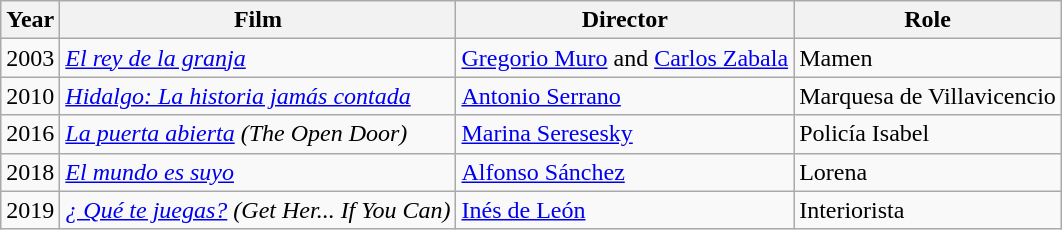<table class="wikitable sortable">
<tr>
<th>Year</th>
<th>Film</th>
<th>Director</th>
<th>Role</th>
</tr>
<tr>
<td>2003</td>
<td><em><a href='#'>El rey de la granja</a></em></td>
<td><a href='#'>Gregorio Muro</a> and <a href='#'>Carlos Zabala</a></td>
<td>Mamen</td>
</tr>
<tr>
<td>2010</td>
<td><em><a href='#'>Hidalgo: La historia jamás contada</a></em></td>
<td><a href='#'>Antonio Serrano</a></td>
<td>Marquesa de Villavicencio</td>
</tr>
<tr>
<td>2016</td>
<td><em><a href='#'>La puerta abierta</a> (The Open Door)</em></td>
<td><a href='#'>Marina Seresesky</a></td>
<td>Policía Isabel</td>
</tr>
<tr>
<td>2018</td>
<td><em><a href='#'>El mundo es suyo</a></em></td>
<td><a href='#'>Alfonso Sánchez</a></td>
<td>Lorena</td>
</tr>
<tr>
<td>2019</td>
<td><em><a href='#'>¿ Qué te juegas?</a> (Get Her... If You Can)</em></td>
<td><a href='#'>Inés de León</a></td>
<td>Interiorista</td>
</tr>
</table>
